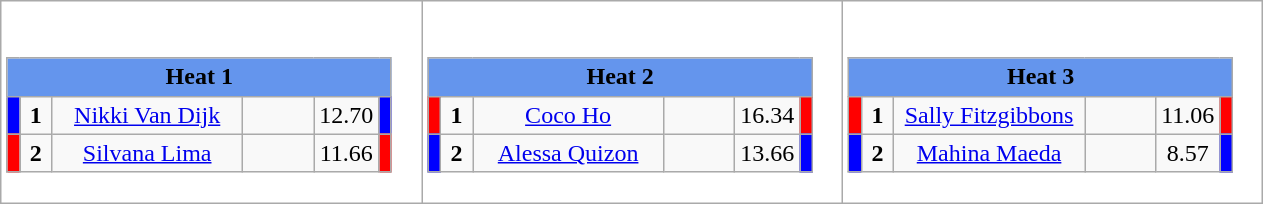<table class="wikitable" style="background:#fff;">
<tr>
<td><div><br><table class="wikitable">
<tr>
<td colspan="6"  style="text-align:center; background:#6495ed;"><strong>Heat 1</strong></td>
</tr>
<tr>
<td style="width:01px; background: #00f;"></td>
<td style="width:14px; text-align:center;"><strong>1</strong></td>
<td style="width:120px; text-align:center;"><a href='#'>Nikki Van Dijk</a></td>
<td style="width:40px; text-align:center;"></td>
<td style="width:20px; text-align:center;">12.70</td>
<td style="width:01px; background: #00f;"></td>
</tr>
<tr>
<td style="width:01px; background: #f00;"></td>
<td style="width:14px; text-align:center;"><strong>2</strong></td>
<td style="width:120px; text-align:center;"><a href='#'>Silvana Lima</a></td>
<td style="width:40px; text-align:center;"></td>
<td style="width:20px; text-align:center;">11.66</td>
<td style="width:01px; background: #f00;"></td>
</tr>
</table>
</div></td>
<td><div><br><table class="wikitable">
<tr>
<td colspan="6"  style="text-align:center; background:#6495ed;"><strong>Heat 2</strong></td>
</tr>
<tr>
<td style="width:01px; background: #f00;"></td>
<td style="width:14px; text-align:center;"><strong>1</strong></td>
<td style="width:120px; text-align:center;"><a href='#'>Coco Ho</a></td>
<td style="width:40px; text-align:center;"></td>
<td style="width:20px; text-align:center;">16.34</td>
<td style="width:01px; background: #f00;"></td>
</tr>
<tr>
<td style="width:01px; background: #00f;"></td>
<td style="width:14px; text-align:center;"><strong>2</strong></td>
<td style="width:120px; text-align:center;"><a href='#'>Alessa Quizon</a></td>
<td style="width:40px; text-align:center;"></td>
<td style="width:20px; text-align:center;">13.66</td>
<td style="width:01px; background: #00f;"></td>
</tr>
</table>
</div></td>
<td><div><br><table class="wikitable">
<tr>
<td colspan="6"  style="text-align:center; background:#6495ed;"><strong>Heat 3</strong></td>
</tr>
<tr>
<td style="width:01px; background: #f00;"></td>
<td style="width:14px; text-align:center;"><strong>1</strong></td>
<td style="width:120px; text-align:center;"><a href='#'>Sally Fitzgibbons</a></td>
<td style="width:40px; text-align:center;"></td>
<td style="width:20px; text-align:center;">11.06</td>
<td style="width:01px; background: #f00;"></td>
</tr>
<tr>
<td style="width:01px; background: #00f;"></td>
<td style="width:14px; text-align:center;"><strong>2</strong></td>
<td style="width:120px; text-align:center;"><a href='#'>Mahina Maeda</a></td>
<td style="width:40px; text-align:center;"></td>
<td style="width:20px; text-align:center;">8.57</td>
<td style="width:01px; background: #00f;"></td>
</tr>
</table>
</div></td>
</tr>
</table>
